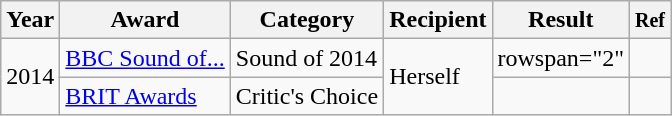<table class="wikitable">
<tr>
<th>Year</th>
<th>Award</th>
<th>Category</th>
<th>Recipient</th>
<th>Result</th>
<th><small>Ref</small></th>
</tr>
<tr>
<td rowspan="2">2014</td>
<td><a href='#'>BBC Sound of...</a></td>
<td>Sound of 2014</td>
<td rowspan="2">Herself</td>
<td>rowspan="2" </td>
<td align="center"></td>
</tr>
<tr>
<td><a href='#'>BRIT Awards</a></td>
<td>Critic's Choice</td>
<td align="center"></td>
</tr>
</table>
